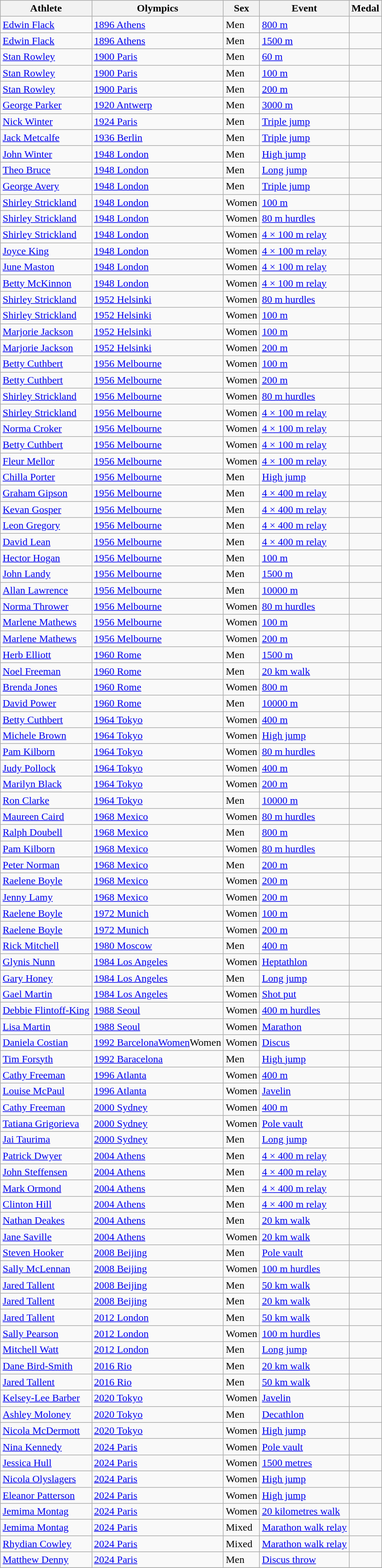<table class="wikitable sortable">
<tr>
<th>Athlete</th>
<th>Olympics</th>
<th>Sex</th>
<th>Event</th>
<th>Medal</th>
</tr>
<tr>
<td><a href='#'>Edwin Flack</a></td>
<td><a href='#'>1896 Athens</a></td>
<td>Men</td>
<td><a href='#'>800 m</a></td>
<td></td>
</tr>
<tr>
<td><a href='#'>Edwin Flack</a></td>
<td><a href='#'>1896 Athens</a></td>
<td>Men</td>
<td><a href='#'>1500 m</a></td>
<td></td>
</tr>
<tr>
<td><a href='#'>Stan Rowley</a></td>
<td><a href='#'>1900 Paris</a></td>
<td>Men</td>
<td><a href='#'>60 m</a></td>
<td></td>
</tr>
<tr>
<td><a href='#'>Stan Rowley</a></td>
<td><a href='#'>1900 Paris</a></td>
<td>Men</td>
<td><a href='#'>100 m</a></td>
<td></td>
</tr>
<tr>
<td><a href='#'>Stan Rowley</a></td>
<td><a href='#'>1900 Paris</a></td>
<td>Men</td>
<td><a href='#'>200 m</a></td>
<td></td>
</tr>
<tr>
<td><a href='#'>George Parker</a></td>
<td><a href='#'>1920 Antwerp</a></td>
<td>Men</td>
<td><a href='#'>3000 m</a></td>
<td></td>
</tr>
<tr>
<td><a href='#'>Nick Winter</a></td>
<td><a href='#'>1924 Paris</a></td>
<td>Men</td>
<td><a href='#'>Triple jump</a></td>
<td></td>
</tr>
<tr>
<td><a href='#'>Jack Metcalfe</a></td>
<td><a href='#'>1936 Berlin</a></td>
<td>Men</td>
<td><a href='#'>Triple jump</a></td>
<td></td>
</tr>
<tr>
<td><a href='#'>John Winter</a></td>
<td><a href='#'>1948 London</a></td>
<td>Men</td>
<td><a href='#'>High jump</a></td>
<td></td>
</tr>
<tr>
<td><a href='#'>Theo Bruce</a></td>
<td><a href='#'>1948 London</a></td>
<td>Men</td>
<td><a href='#'>Long jump</a></td>
<td></td>
</tr>
<tr>
<td><a href='#'>George Avery</a></td>
<td><a href='#'>1948 London</a></td>
<td>Men</td>
<td><a href='#'>Triple jump</a></td>
<td></td>
</tr>
<tr>
<td><a href='#'>Shirley Strickland</a></td>
<td><a href='#'>1948 London</a></td>
<td>Women</td>
<td><a href='#'>100 m</a></td>
<td></td>
</tr>
<tr>
<td><a href='#'>Shirley Strickland</a></td>
<td><a href='#'>1948 London</a></td>
<td>Women</td>
<td><a href='#'>80 m hurdles</a></td>
<td></td>
</tr>
<tr>
<td><a href='#'>Shirley Strickland</a></td>
<td><a href='#'>1948 London</a></td>
<td>Women</td>
<td><a href='#'>4 × 100 m relay</a></td>
<td></td>
</tr>
<tr>
<td><a href='#'>Joyce King</a></td>
<td><a href='#'>1948 London</a></td>
<td>Women</td>
<td><a href='#'>4 × 100 m relay</a></td>
<td></td>
</tr>
<tr>
<td><a href='#'>June Maston</a></td>
<td><a href='#'>1948 London</a></td>
<td>Women</td>
<td><a href='#'>4 × 100 m relay</a></td>
<td></td>
</tr>
<tr>
<td><a href='#'>Betty McKinnon</a></td>
<td><a href='#'>1948 London</a></td>
<td>Women</td>
<td><a href='#'>4 × 100 m relay</a></td>
<td></td>
</tr>
<tr>
<td><a href='#'>Shirley Strickland</a></td>
<td><a href='#'>1952 Helsinki</a></td>
<td>Women</td>
<td><a href='#'>80 m hurdles</a></td>
<td></td>
</tr>
<tr>
<td><a href='#'>Shirley Strickland</a></td>
<td><a href='#'>1952 Helsinki</a></td>
<td>Women</td>
<td><a href='#'>100 m</a></td>
<td></td>
</tr>
<tr>
<td><a href='#'>Marjorie Jackson</a></td>
<td><a href='#'>1952 Helsinki</a></td>
<td>Women</td>
<td><a href='#'>100 m</a></td>
<td></td>
</tr>
<tr>
<td><a href='#'>Marjorie Jackson</a></td>
<td><a href='#'>1952 Helsinki</a></td>
<td>Women</td>
<td><a href='#'>200 m</a></td>
<td></td>
</tr>
<tr>
<td><a href='#'>Betty Cuthbert</a></td>
<td><a href='#'>1956 Melbourne</a></td>
<td>Women</td>
<td><a href='#'>100 m</a></td>
<td></td>
</tr>
<tr>
<td><a href='#'>Betty Cuthbert</a></td>
<td><a href='#'>1956 Melbourne</a></td>
<td>Women</td>
<td><a href='#'>200 m</a></td>
<td></td>
</tr>
<tr>
<td><a href='#'>Shirley Strickland</a></td>
<td><a href='#'>1956 Melbourne</a></td>
<td>Women</td>
<td><a href='#'>80 m hurdles</a></td>
<td></td>
</tr>
<tr>
<td><a href='#'>Shirley Strickland</a></td>
<td><a href='#'>1956 Melbourne</a></td>
<td>Women</td>
<td><a href='#'>4 × 100 m relay</a></td>
<td></td>
</tr>
<tr>
<td><a href='#'>Norma Croker</a></td>
<td><a href='#'>1956 Melbourne</a></td>
<td>Women</td>
<td><a href='#'>4 × 100 m relay</a></td>
<td></td>
</tr>
<tr>
<td><a href='#'>Betty Cuthbert</a></td>
<td><a href='#'>1956 Melbourne</a></td>
<td>Women</td>
<td><a href='#'>4 × 100 m relay</a></td>
<td></td>
</tr>
<tr>
<td><a href='#'>Fleur Mellor</a></td>
<td><a href='#'>1956 Melbourne</a></td>
<td>Women</td>
<td><a href='#'>4 × 100 m relay</a></td>
<td></td>
</tr>
<tr>
<td><a href='#'>Chilla Porter</a></td>
<td><a href='#'>1956 Melbourne</a></td>
<td>Men</td>
<td><a href='#'>High jump</a></td>
<td></td>
</tr>
<tr>
<td><a href='#'>Graham Gipson</a></td>
<td><a href='#'>1956 Melbourne</a></td>
<td>Men</td>
<td><a href='#'>4 × 400 m relay</a></td>
<td></td>
</tr>
<tr>
<td><a href='#'>Kevan Gosper</a></td>
<td><a href='#'>1956 Melbourne</a></td>
<td>Men</td>
<td><a href='#'>4 × 400 m relay</a></td>
<td></td>
</tr>
<tr>
<td><a href='#'>Leon Gregory</a></td>
<td><a href='#'>1956 Melbourne</a></td>
<td>Men</td>
<td><a href='#'>4 × 400 m relay</a></td>
<td></td>
</tr>
<tr>
<td><a href='#'>David Lean</a></td>
<td><a href='#'>1956 Melbourne</a></td>
<td>Men</td>
<td><a href='#'>4 × 400 m relay</a></td>
<td></td>
</tr>
<tr>
<td><a href='#'>Hector Hogan</a></td>
<td><a href='#'>1956 Melbourne</a></td>
<td>Men</td>
<td><a href='#'>100 m</a></td>
<td></td>
</tr>
<tr>
<td><a href='#'>John Landy</a></td>
<td><a href='#'>1956 Melbourne</a></td>
<td>Men</td>
<td><a href='#'>1500 m</a></td>
<td></td>
</tr>
<tr>
<td><a href='#'>Allan Lawrence</a></td>
<td><a href='#'>1956 Melbourne</a></td>
<td>Men</td>
<td><a href='#'>10000 m</a></td>
<td></td>
</tr>
<tr>
<td><a href='#'>Norma Thrower</a></td>
<td><a href='#'>1956 Melbourne</a></td>
<td>Women</td>
<td><a href='#'>80 m hurdles</a></td>
<td></td>
</tr>
<tr>
<td><a href='#'>Marlene Mathews</a></td>
<td><a href='#'>1956 Melbourne</a></td>
<td>Women</td>
<td><a href='#'>100 m</a></td>
<td></td>
</tr>
<tr>
<td><a href='#'>Marlene Mathews</a></td>
<td><a href='#'>1956 Melbourne</a></td>
<td>Women</td>
<td><a href='#'>200 m</a></td>
<td></td>
</tr>
<tr>
<td><a href='#'>Herb Elliott</a></td>
<td><a href='#'>1960 Rome</a></td>
<td>Men</td>
<td><a href='#'>1500 m</a></td>
<td></td>
</tr>
<tr>
<td><a href='#'>Noel Freeman</a></td>
<td><a href='#'>1960 Rome</a></td>
<td>Men</td>
<td><a href='#'>20 km walk</a></td>
<td></td>
</tr>
<tr>
<td><a href='#'>Brenda Jones</a></td>
<td><a href='#'>1960 Rome</a></td>
<td>Women</td>
<td><a href='#'>800 m</a></td>
<td></td>
</tr>
<tr>
<td><a href='#'>David Power</a></td>
<td><a href='#'>1960 Rome</a></td>
<td>Men</td>
<td><a href='#'>10000 m</a></td>
<td></td>
</tr>
<tr>
<td><a href='#'>Betty Cuthbert</a></td>
<td><a href='#'>1964 Tokyo</a></td>
<td>Women</td>
<td><a href='#'>400 m</a></td>
<td></td>
</tr>
<tr>
<td><a href='#'>Michele Brown</a></td>
<td><a href='#'>1964 Tokyo</a></td>
<td>Women</td>
<td><a href='#'>High jump</a></td>
<td></td>
</tr>
<tr>
<td><a href='#'>Pam Kilborn</a></td>
<td><a href='#'>1964 Tokyo</a></td>
<td>Women</td>
<td><a href='#'>80 m hurdles</a></td>
<td></td>
</tr>
<tr>
<td><a href='#'>Judy Pollock</a></td>
<td><a href='#'>1964 Tokyo</a></td>
<td>Women</td>
<td><a href='#'>400 m</a></td>
<td></td>
</tr>
<tr>
<td><a href='#'>Marilyn Black</a></td>
<td><a href='#'>1964 Tokyo</a></td>
<td>Women</td>
<td><a href='#'>200 m</a></td>
<td></td>
</tr>
<tr>
<td><a href='#'>Ron Clarke</a></td>
<td><a href='#'>1964 Tokyo</a></td>
<td>Men</td>
<td><a href='#'>10000 m</a></td>
<td></td>
</tr>
<tr>
<td><a href='#'>Maureen Caird</a></td>
<td><a href='#'>1968 Mexico</a></td>
<td>Women</td>
<td><a href='#'>80 m hurdles</a></td>
<td></td>
</tr>
<tr>
<td><a href='#'>Ralph Doubell</a></td>
<td><a href='#'>1968 Mexico</a></td>
<td>Men</td>
<td><a href='#'>800 m</a></td>
<td></td>
</tr>
<tr>
<td><a href='#'>Pam Kilborn</a></td>
<td><a href='#'>1968 Mexico</a></td>
<td>Women</td>
<td><a href='#'>80 m hurdles</a></td>
<td></td>
</tr>
<tr>
<td><a href='#'>Peter Norman</a></td>
<td><a href='#'>1968 Mexico</a></td>
<td>Men</td>
<td><a href='#'>200 m</a></td>
<td></td>
</tr>
<tr>
<td><a href='#'>Raelene Boyle</a></td>
<td><a href='#'>1968 Mexico</a></td>
<td>Women</td>
<td><a href='#'>200 m</a></td>
<td></td>
</tr>
<tr>
<td><a href='#'>Jenny Lamy</a></td>
<td><a href='#'>1968 Mexico</a></td>
<td>Women</td>
<td><a href='#'>200 m</a></td>
<td></td>
</tr>
<tr>
<td><a href='#'>Raelene Boyle</a></td>
<td><a href='#'>1972 Munich</a></td>
<td>Women</td>
<td><a href='#'>100 m</a></td>
<td></td>
</tr>
<tr>
<td><a href='#'>Raelene Boyle</a></td>
<td><a href='#'>1972 Munich</a></td>
<td>Women</td>
<td><a href='#'>200 m</a></td>
<td></td>
</tr>
<tr>
<td><a href='#'>Rick Mitchell</a></td>
<td><a href='#'>1980 Moscow</a></td>
<td>Men</td>
<td><a href='#'>400 m</a></td>
<td></td>
</tr>
<tr>
<td><a href='#'>Glynis Nunn</a></td>
<td><a href='#'>1984 Los Angeles</a></td>
<td>Women</td>
<td><a href='#'>Heptathlon</a></td>
<td></td>
</tr>
<tr>
<td><a href='#'>Gary Honey</a></td>
<td><a href='#'>1984 Los Angeles</a></td>
<td>Men</td>
<td><a href='#'>Long jump</a></td>
<td></td>
</tr>
<tr>
<td><a href='#'>Gael Martin</a></td>
<td><a href='#'>1984 Los Angeles</a></td>
<td>Women</td>
<td><a href='#'>Shot put</a></td>
<td></td>
</tr>
<tr>
<td><a href='#'>Debbie Flintoff-King</a></td>
<td><a href='#'>1988 Seoul</a></td>
<td>Women</td>
<td><a href='#'>400 m hurdles</a></td>
<td></td>
</tr>
<tr>
<td><a href='#'>Lisa Martin</a></td>
<td><a href='#'>1988 Seoul</a></td>
<td>Women</td>
<td><a href='#'>Marathon</a></td>
<td></td>
</tr>
<tr>
<td><a href='#'>Daniela Costian</a></td>
<td><a href='#'>1992 BarcelonaWomen</a>Women</td>
<td>Women</td>
<td><a href='#'>Discus</a></td>
<td></td>
</tr>
<tr>
<td><a href='#'>Tim Forsyth</a></td>
<td><a href='#'>1992 Baracelona</a></td>
<td>Men</td>
<td><a href='#'>High jump</a></td>
<td></td>
</tr>
<tr>
<td><a href='#'>Cathy Freeman</a></td>
<td><a href='#'>1996 Atlanta</a></td>
<td>Women</td>
<td><a href='#'>400 m</a></td>
<td></td>
</tr>
<tr>
<td><a href='#'>Louise McPaul</a></td>
<td><a href='#'>1996 Atlanta</a></td>
<td>Women</td>
<td><a href='#'>Javelin</a></td>
<td></td>
</tr>
<tr>
<td><a href='#'>Cathy Freeman</a></td>
<td><a href='#'>2000 Sydney</a></td>
<td>Women</td>
<td><a href='#'>400 m</a></td>
<td></td>
</tr>
<tr>
<td><a href='#'>Tatiana Grigorieva</a></td>
<td><a href='#'>2000 Sydney</a></td>
<td>Women</td>
<td><a href='#'>Pole vault</a></td>
<td></td>
</tr>
<tr>
<td><a href='#'>Jai Taurima</a></td>
<td><a href='#'>2000 Sydney</a></td>
<td>Men</td>
<td><a href='#'>Long jump</a></td>
<td></td>
</tr>
<tr>
<td><a href='#'>Patrick Dwyer</a></td>
<td><a href='#'>2004 Athens</a></td>
<td>Men</td>
<td><a href='#'>4 × 400 m relay</a></td>
<td></td>
</tr>
<tr>
<td><a href='#'>John Steffensen</a></td>
<td><a href='#'>2004 Athens</a></td>
<td>Men</td>
<td><a href='#'>4 × 400 m relay</a></td>
<td></td>
</tr>
<tr>
<td><a href='#'>Mark Ormond</a></td>
<td><a href='#'>2004 Athens</a></td>
<td>Men</td>
<td><a href='#'>4 × 400 m relay</a></td>
<td></td>
</tr>
<tr>
<td><a href='#'>Clinton Hill</a></td>
<td><a href='#'>2004 Athens</a></td>
<td>Men</td>
<td><a href='#'>4 × 400 m relay</a></td>
<td></td>
</tr>
<tr>
<td><a href='#'>Nathan Deakes</a></td>
<td><a href='#'>2004 Athens</a></td>
<td>Men</td>
<td><a href='#'>20 km walk</a></td>
<td></td>
</tr>
<tr>
<td><a href='#'>Jane Saville</a></td>
<td><a href='#'>2004 Athens</a></td>
<td>Women</td>
<td><a href='#'>20 km walk</a></td>
<td></td>
</tr>
<tr>
<td><a href='#'>Steven Hooker</a></td>
<td><a href='#'>2008 Beijing</a></td>
<td>Men</td>
<td><a href='#'>Pole vault</a></td>
<td></td>
</tr>
<tr>
<td><a href='#'>Sally McLennan</a></td>
<td><a href='#'>2008 Beijing</a></td>
<td>Women</td>
<td><a href='#'>100 m hurdles</a></td>
<td></td>
</tr>
<tr>
<td><a href='#'>Jared Tallent</a></td>
<td><a href='#'>2008 Beijing</a></td>
<td>Men</td>
<td><a href='#'>50 km walk</a></td>
<td></td>
</tr>
<tr>
<td><a href='#'>Jared Tallent</a></td>
<td><a href='#'>2008 Beijing</a></td>
<td>Men</td>
<td><a href='#'>20 km walk</a></td>
<td></td>
</tr>
<tr>
<td><a href='#'>Jared Tallent</a></td>
<td><a href='#'>2012 London</a></td>
<td>Men</td>
<td><a href='#'>50 km walk</a></td>
<td></td>
</tr>
<tr>
<td><a href='#'>Sally Pearson</a></td>
<td><a href='#'>2012 London</a></td>
<td>Women</td>
<td><a href='#'>100 m hurdles</a></td>
<td></td>
</tr>
<tr>
<td><a href='#'>Mitchell Watt</a></td>
<td><a href='#'>2012 London</a></td>
<td>Men</td>
<td><a href='#'>Long jump</a></td>
<td></td>
</tr>
<tr>
<td><a href='#'>Dane Bird-Smith</a></td>
<td><a href='#'>2016 Rio</a></td>
<td>Men</td>
<td><a href='#'>20 km walk</a></td>
<td></td>
</tr>
<tr>
<td><a href='#'>Jared Tallent</a></td>
<td><a href='#'>2016 Rio</a></td>
<td>Men</td>
<td><a href='#'>50 km walk</a></td>
<td></td>
</tr>
<tr>
<td><a href='#'>Kelsey-Lee Barber</a></td>
<td><a href='#'>2020 Tokyo</a></td>
<td>Women</td>
<td><a href='#'>Javelin</a></td>
<td></td>
</tr>
<tr>
<td><a href='#'>Ashley Moloney</a></td>
<td><a href='#'>2020 Tokyo</a></td>
<td>Men</td>
<td><a href='#'>Decathlon</a></td>
<td></td>
</tr>
<tr>
<td><a href='#'>Nicola McDermott</a></td>
<td><a href='#'>2020 Tokyo</a></td>
<td>Women</td>
<td><a href='#'>High jump</a></td>
<td></td>
</tr>
<tr>
<td><a href='#'>Nina Kennedy</a></td>
<td><a href='#'>2024 Paris</a></td>
<td>Women</td>
<td><a href='#'>Pole vault</a></td>
<td></td>
</tr>
<tr>
<td><a href='#'>Jessica Hull</a></td>
<td><a href='#'>2024 Paris</a></td>
<td>Women</td>
<td><a href='#'>1500 metres</a></td>
<td></td>
</tr>
<tr>
<td><a href='#'>Nicola Olyslagers</a></td>
<td><a href='#'>2024 Paris</a></td>
<td>Women</td>
<td><a href='#'>High jump</a></td>
<td></td>
</tr>
<tr>
<td><a href='#'>Eleanor Patterson</a></td>
<td><a href='#'>2024 Paris</a></td>
<td>Women</td>
<td><a href='#'>High jump</a></td>
<td></td>
</tr>
<tr>
<td><a href='#'>Jemima Montag</a></td>
<td><a href='#'>2024 Paris</a></td>
<td>Women</td>
<td><a href='#'>20 kilometres walk</a></td>
<td></td>
</tr>
<tr>
<td><a href='#'>Jemima Montag</a></td>
<td><a href='#'>2024 Paris</a></td>
<td>Mixed</td>
<td><a href='#'>Marathon walk relay</a></td>
<td></td>
</tr>
<tr>
<td><a href='#'>Rhydian Cowley</a></td>
<td><a href='#'>2024 Paris</a></td>
<td>Mixed</td>
<td><a href='#'>Marathon walk relay</a></td>
<td></td>
</tr>
<tr>
<td><a href='#'>Matthew Denny</a></td>
<td><a href='#'>2024 Paris</a></td>
<td>Men</td>
<td><a href='#'>Discus throw</a></td>
<td></td>
</tr>
<tr>
</tr>
</table>
